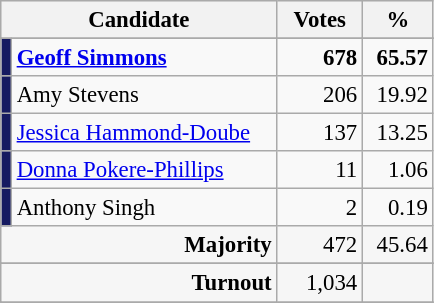<table class="wikitable" style="font-size: 95%;">
<tr style="background-color:#E9E9E9">
<th colspan="2" style="width: 170px">Candidate</th>
<th style="width: 50px">Votes</th>
<th style="width: 40px">%</th>
</tr>
<tr>
</tr>
<tr>
<th style="background:#151A61"></th>
<td style="width: 170px"><strong><a href='#'>Geoff Simmons</a></strong></td>
<td align="right"><strong>678</strong></td>
<td align="right"><strong>65.57</strong></td>
</tr>
<tr>
<th style="background:#151A61"></th>
<td style="width: 170px">Amy Stevens</td>
<td align="right">206</td>
<td align="right">19.92</td>
</tr>
<tr>
<th style="background:#151A61"></th>
<td style="width: 170px"><a href='#'>Jessica Hammond-Doube</a></td>
<td align="right">137</td>
<td align="right">13.25</td>
</tr>
<tr>
<th style="background:#151A61"></th>
<td style="width: 170px"><a href='#'>Donna Pokere-Phillips</a></td>
<td align="right">11</td>
<td align="right">1.06</td>
</tr>
<tr>
<th style="background:#151A61"></th>
<td style="width: 170px">Anthony Singh</td>
<td align="right">2</td>
<td align="right">0.19</td>
</tr>
<tr style="background-color:#F6F6F6">
<td colspan="2" align="right"><strong>Majority</strong></td>
<td align="right">472</td>
<td align="right">45.64</td>
</tr>
<tr>
</tr>
<tr style="background-color:#F6F6F6">
<td colspan="2" align="right"><strong>Turnout</strong></td>
<td align="right">1,034</td>
<td></td>
</tr>
<tr>
</tr>
<tr style="background-color:#F6F6F6">
</tr>
</table>
